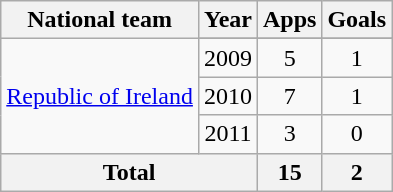<table class=wikitable style="text-align: center">
<tr>
<th>National team</th>
<th>Year</th>
<th>Apps</th>
<th>Goals</th>
</tr>
<tr>
<td rowspan=4><a href='#'>Republic of Ireland</a></td>
</tr>
<tr>
<td>2009</td>
<td>5</td>
<td>1</td>
</tr>
<tr>
<td>2010</td>
<td>7</td>
<td>1</td>
</tr>
<tr>
<td>2011</td>
<td>3</td>
<td>0</td>
</tr>
<tr>
<th colspan=2>Total</th>
<th>15</th>
<th>2</th>
</tr>
</table>
